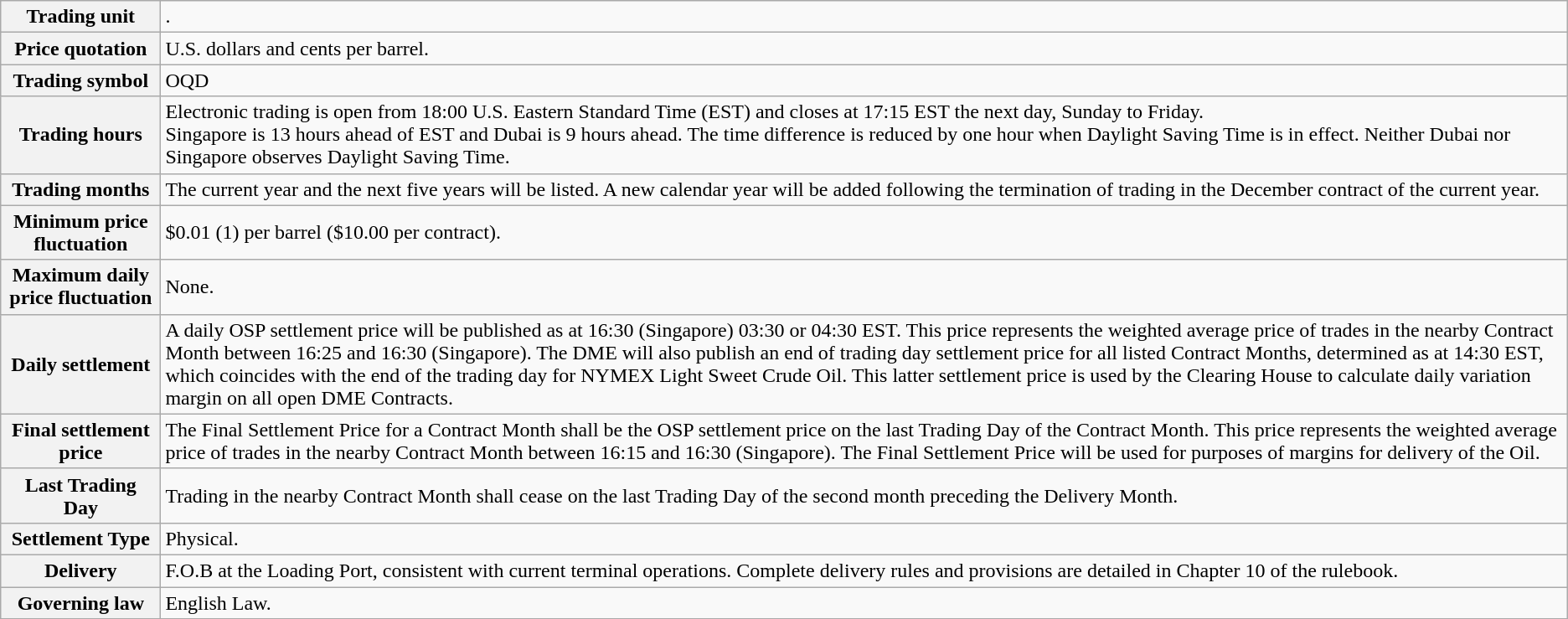<table class="wikitable">
<tr>
<th scope="row">Trading unit</th>
<td>.</td>
</tr>
<tr>
<th scope="row">Price quotation</th>
<td>U.S. dollars and cents per barrel.</td>
</tr>
<tr>
<th scope="row">Trading symbol</th>
<td>OQD</td>
</tr>
<tr>
<th scope="row">Trading hours</th>
<td>Electronic trading is open from 18:00 U.S. Eastern Standard Time (EST) and closes at 17:15 EST the next day, Sunday to Friday.<br>Singapore is 13 hours ahead of EST and Dubai is 9 hours ahead. The time difference is reduced by one hour when Daylight Saving Time is in effect. Neither Dubai nor Singapore observes Daylight Saving Time.</td>
</tr>
<tr>
<th scope="row">Trading months</th>
<td>The current year and the next five years will be listed. A new calendar year will be added following the termination of trading in the December contract of the current year.</td>
</tr>
<tr>
<th scope="row">Minimum price fluctuation</th>
<td>$0.01 (1) per barrel ($10.00 per contract).</td>
</tr>
<tr>
<th scope="row">Maximum daily price fluctuation</th>
<td>None.</td>
</tr>
<tr>
<th scope="row">Daily settlement</th>
<td>A daily OSP settlement price will be published as at 16:30 (Singapore) 03:30 or 04:30 EST. This price represents the weighted average price of trades in the nearby Contract Month between 16:25 and 16:30 (Singapore). The DME will also publish an end of trading day settlement price for all listed Contract Months, determined as at 14:30 EST, which coincides with the end of the trading day for NYMEX Light Sweet Crude Oil. This latter settlement price is used by the Clearing House to calculate daily variation margin on all open DME Contracts.</td>
</tr>
<tr>
<th scope="row">Final settlement price</th>
<td>The Final Settlement Price for a Contract Month shall be the OSP settlement price on the last Trading Day of the Contract Month. This price represents the weighted average price of trades in the nearby Contract Month between 16:15 and 16:30 (Singapore). The Final Settlement Price will be used for purposes of margins for delivery of the Oil.</td>
</tr>
<tr>
<th scope="row">Last Trading Day</th>
<td>Trading in the nearby Contract Month shall cease on the last Trading Day of the second month preceding the Delivery Month.</td>
</tr>
<tr>
<th scope="row">Settlement Type</th>
<td>Physical.</td>
</tr>
<tr>
<th scope="row">Delivery</th>
<td>F.O.B at the Loading Port, consistent with current terminal operations. Complete delivery rules and provisions are detailed in Chapter 10 of the rulebook.</td>
</tr>
<tr>
<th scope="row">Governing law</th>
<td>English Law.</td>
</tr>
</table>
